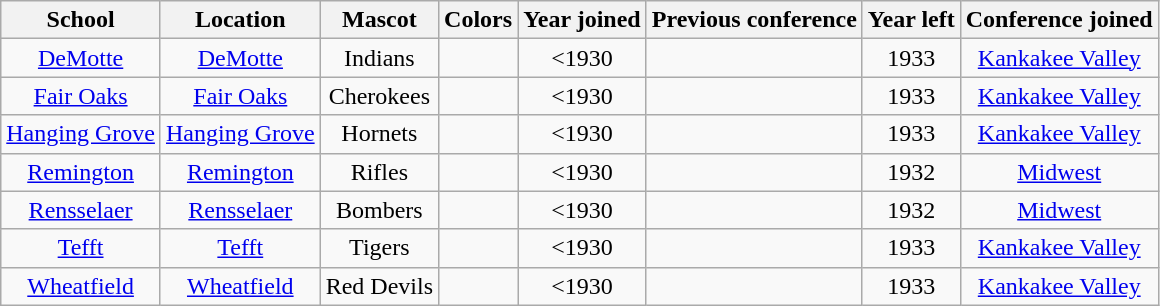<table class="wikitable" style="text-align:center;">
<tr>
<th>School</th>
<th>Location</th>
<th>Mascot</th>
<th>Colors</th>
<th>Year joined</th>
<th>Previous conference</th>
<th>Year left</th>
<th>Conference joined</th>
</tr>
<tr>
<td><a href='#'>DeMotte</a></td>
<td><a href='#'>DeMotte</a></td>
<td>Indians</td>
<td> </td>
<td><1930</td>
<td></td>
<td>1933</td>
<td><a href='#'>Kankakee Valley</a></td>
</tr>
<tr>
<td><a href='#'>Fair Oaks</a></td>
<td><a href='#'>Fair Oaks</a></td>
<td>Cherokees</td>
<td> </td>
<td><1930</td>
<td></td>
<td>1933</td>
<td><a href='#'>Kankakee Valley</a></td>
</tr>
<tr>
<td><a href='#'>Hanging Grove</a></td>
<td><a href='#'>Hanging Grove</a></td>
<td>Hornets</td>
<td> </td>
<td><1930</td>
<td></td>
<td>1933</td>
<td><a href='#'>Kankakee Valley</a></td>
</tr>
<tr>
<td><a href='#'>Remington</a></td>
<td><a href='#'>Remington</a></td>
<td>Rifles</td>
<td> </td>
<td><1930</td>
<td></td>
<td>1932</td>
<td><a href='#'>Midwest</a></td>
</tr>
<tr>
<td><a href='#'>Rensselaer</a></td>
<td><a href='#'>Rensselaer</a></td>
<td>Bombers</td>
<td> </td>
<td><1930</td>
<td></td>
<td>1932</td>
<td><a href='#'>Midwest</a></td>
</tr>
<tr>
<td><a href='#'>Tefft</a></td>
<td><a href='#'>Tefft</a></td>
<td>Tigers</td>
<td> </td>
<td><1930</td>
<td></td>
<td>1933</td>
<td><a href='#'>Kankakee Valley</a></td>
</tr>
<tr>
<td><a href='#'>Wheatfield</a></td>
<td><a href='#'>Wheatfield</a></td>
<td>Red Devils</td>
<td> </td>
<td><1930</td>
<td></td>
<td>1933</td>
<td><a href='#'>Kankakee Valley</a></td>
</tr>
</table>
